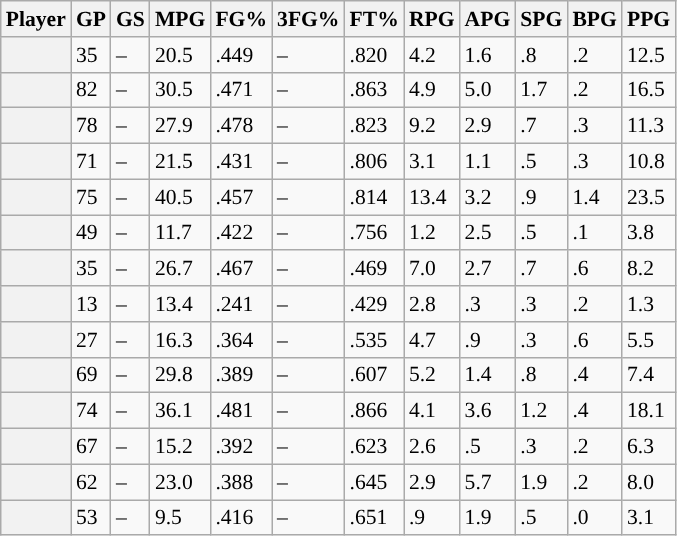<table class="wikitable sortable" style="font-size: 90%">
<tr>
<th scope="col">Player</th>
<th scope="col">GP</th>
<th scope="col">GS</th>
<th scope="col">MPG</th>
<th scope="col">FG%</th>
<th scope="col">3FG%</th>
<th scope="col">FT%</th>
<th scope="col">RPG</th>
<th scope="col">APG</th>
<th scope="col">SPG</th>
<th scope="col">BPG</th>
<th scope="col">PPG</th>
</tr>
<tr>
<th scope="row" style="text-align:left;"></th>
<td>35</td>
<td>–</td>
<td>20.5</td>
<td>.449</td>
<td>–</td>
<td>.820</td>
<td>4.2</td>
<td>1.6</td>
<td>.8</td>
<td>.2</td>
<td>12.5</td>
</tr>
<tr>
<th scope="row" style="text-align:left;"></th>
<td>82</td>
<td>–</td>
<td>30.5</td>
<td>.471</td>
<td>–</td>
<td>.863</td>
<td>4.9</td>
<td>5.0</td>
<td>1.7</td>
<td>.2</td>
<td>16.5</td>
</tr>
<tr>
<th scope="row" style="text-align:left;"></th>
<td>78</td>
<td>–</td>
<td>27.9</td>
<td>.478</td>
<td>–</td>
<td>.823</td>
<td>9.2</td>
<td>2.9</td>
<td>.7</td>
<td>.3</td>
<td>11.3</td>
</tr>
<tr>
<th scope="row" style="text-align:left;"></th>
<td>71</td>
<td>–</td>
<td>21.5</td>
<td>.431</td>
<td>–</td>
<td>.806</td>
<td>3.1</td>
<td>1.1</td>
<td>.5</td>
<td>.3</td>
<td>10.8</td>
</tr>
<tr>
<th scope="row" style="text-align:left;"></th>
<td>75</td>
<td>–</td>
<td>40.5</td>
<td>.457</td>
<td>–</td>
<td>.814</td>
<td>13.4</td>
<td>3.2</td>
<td>.9</td>
<td>1.4</td>
<td>23.5</td>
</tr>
<tr>
<th scope="row" style="text-align:left;"></th>
<td>49</td>
<td>–</td>
<td>11.7</td>
<td>.422</td>
<td>–</td>
<td>.756</td>
<td>1.2</td>
<td>2.5</td>
<td>.5</td>
<td>.1</td>
<td>3.8</td>
</tr>
<tr>
<th scope="row" style="text-align:left;"></th>
<td>35</td>
<td>–</td>
<td>26.7</td>
<td>.467</td>
<td>–</td>
<td>.469</td>
<td>7.0</td>
<td>2.7</td>
<td>.7</td>
<td>.6</td>
<td>8.2</td>
</tr>
<tr>
<th scope="row" style="text-align:left;"></th>
<td>13</td>
<td>–</td>
<td>13.4</td>
<td>.241</td>
<td>–</td>
<td>.429</td>
<td>2.8</td>
<td>.3</td>
<td>.3</td>
<td>.2</td>
<td>1.3</td>
</tr>
<tr>
<th scope="row" style="text-align:left;"></th>
<td>27</td>
<td>–</td>
<td>16.3</td>
<td>.364</td>
<td>–</td>
<td>.535</td>
<td>4.7</td>
<td>.9</td>
<td>.3</td>
<td>.6</td>
<td>5.5</td>
</tr>
<tr>
<th scope="row" style="text-align:left;"></th>
<td>69</td>
<td>–</td>
<td>29.8</td>
<td>.389</td>
<td>–</td>
<td>.607</td>
<td>5.2</td>
<td>1.4</td>
<td>.8</td>
<td>.4</td>
<td>7.4</td>
</tr>
<tr>
<th scope="row" style="text-align:left;"></th>
<td>74</td>
<td>–</td>
<td>36.1</td>
<td>.481</td>
<td>–</td>
<td>.866</td>
<td>4.1</td>
<td>3.6</td>
<td>1.2</td>
<td>.4</td>
<td>18.1</td>
</tr>
<tr>
<th scope="row" style="text-align:left;"></th>
<td>67</td>
<td>–</td>
<td>15.2</td>
<td>.392</td>
<td>–</td>
<td>.623</td>
<td>2.6</td>
<td>.5</td>
<td>.3</td>
<td>.2</td>
<td>6.3</td>
</tr>
<tr>
<th scope="row" style="text-align:left;"></th>
<td>62</td>
<td>–</td>
<td>23.0</td>
<td>.388</td>
<td>–</td>
<td>.645</td>
<td>2.9</td>
<td>5.7</td>
<td>1.9</td>
<td>.2</td>
<td>8.0</td>
</tr>
<tr>
<th scope="row" style="text-align:left;"></th>
<td>53</td>
<td>–</td>
<td>9.5</td>
<td>.416</td>
<td>–</td>
<td>.651</td>
<td>.9</td>
<td>1.9</td>
<td>.5</td>
<td>.0</td>
<td>3.1</td>
</tr>
</table>
